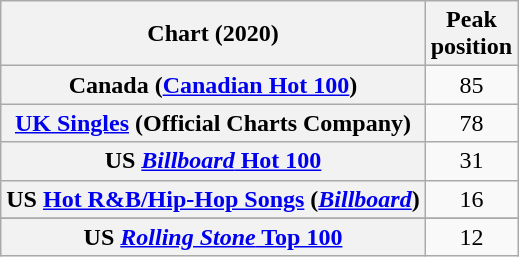<table class="wikitable sortable plainrowheaders" style="text-align:center">
<tr>
<th scope="col">Chart (2020)</th>
<th scope="col">Peak<br>position</th>
</tr>
<tr>
<th scope="row">Canada (<a href='#'>Canadian Hot 100</a>)</th>
<td>85</td>
</tr>
<tr>
<th scope="row"><a href='#'>UK Singles</a> (Official Charts Company)</th>
<td>78</td>
</tr>
<tr>
<th scope="row">US <a href='#'><em>Billboard</em> Hot 100</a></th>
<td>31</td>
</tr>
<tr>
<th scope="row">US <a href='#'>Hot R&B/Hip-Hop Songs</a> (<em><a href='#'>Billboard</a></em>)</th>
<td>16</td>
</tr>
<tr>
</tr>
<tr>
<th scope="row">US <a href='#'><em>Rolling Stone</em> Top 100</a></th>
<td>12</td>
</tr>
</table>
